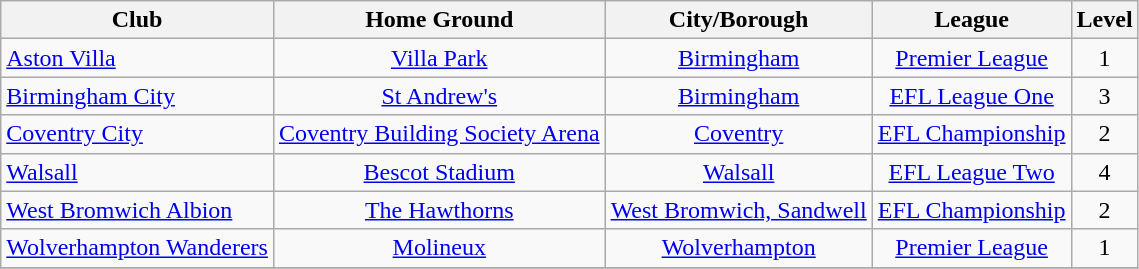<table class="wikitable sortable" border="1" style="text-align:center;">
<tr>
<th>Club<br></th>
<th>Home Ground</th>
<th>City/Borough</th>
<th>League</th>
<th>Level</th>
</tr>
<tr>
<td style="text-align:left;"><a href='#'>Aston Villa</a></td>
<td><a href='#'>Villa Park</a></td>
<td><a href='#'>Birmingham</a></td>
<td><a href='#'>Premier League</a></td>
<td>1</td>
</tr>
<tr>
<td style="text-align:left;"><a href='#'>Birmingham City</a></td>
<td><a href='#'>St Andrew's</a></td>
<td><a href='#'>Birmingham</a></td>
<td><a href='#'>EFL League One</a></td>
<td>3</td>
</tr>
<tr>
<td style="text-align:left;"><a href='#'>Coventry City</a></td>
<td><a href='#'>Coventry Building Society Arena</a></td>
<td><a href='#'>Coventry</a></td>
<td><a href='#'>EFL Championship</a></td>
<td>2</td>
</tr>
<tr>
<td style="text-align:left;"><a href='#'>Walsall</a></td>
<td><a href='#'>Bescot Stadium</a></td>
<td><a href='#'>Walsall</a></td>
<td><a href='#'>EFL League Two</a></td>
<td>4</td>
</tr>
<tr>
<td style="text-align:left;"><a href='#'>West Bromwich Albion</a></td>
<td><a href='#'>The Hawthorns</a></td>
<td><a href='#'>West Bromwich, Sandwell</a></td>
<td><a href='#'>EFL Championship</a></td>
<td>2</td>
</tr>
<tr>
<td style="text-align:left;"><a href='#'>Wolverhampton Wanderers</a></td>
<td><a href='#'>Molineux</a></td>
<td><a href='#'>Wolverhampton</a></td>
<td><a href='#'>Premier League</a></td>
<td>1</td>
</tr>
<tr>
</tr>
</table>
